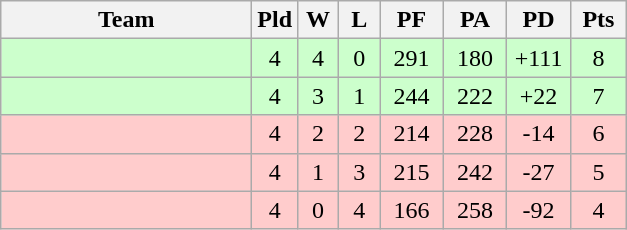<table class=wikitable style="text-align:center">
<tr>
<th width=160>Team</th>
<th width=20>Pld</th>
<th width=20>W</th>
<th width=20>L</th>
<th width=35>PF</th>
<th width=35>PA</th>
<th width=35>PD</th>
<th width=30>Pts</th>
</tr>
<tr align="center" bgcolor="#CCFFCC">
<td align=left></td>
<td>4</td>
<td>4</td>
<td>0</td>
<td>291</td>
<td>180</td>
<td>+111</td>
<td>8</td>
</tr>
<tr align="center" bgcolor="#CCFFCC">
<td align=left></td>
<td>4</td>
<td>3</td>
<td>1</td>
<td>244</td>
<td>222</td>
<td>+22</td>
<td>7</td>
</tr>
<tr align="center" bgcolor="#FFCCCC">
<td align=left></td>
<td>4</td>
<td>2</td>
<td>2</td>
<td>214</td>
<td>228</td>
<td>-14</td>
<td>6</td>
</tr>
<tr align="center" bgcolor="#FFCCCC">
<td align=left></td>
<td>4</td>
<td>1</td>
<td>3</td>
<td>215</td>
<td>242</td>
<td>-27</td>
<td>5</td>
</tr>
<tr align="center" bgcolor="#FFCCCC">
<td align=left></td>
<td>4</td>
<td>0</td>
<td>4</td>
<td>166</td>
<td>258</td>
<td>-92</td>
<td>4</td>
</tr>
</table>
